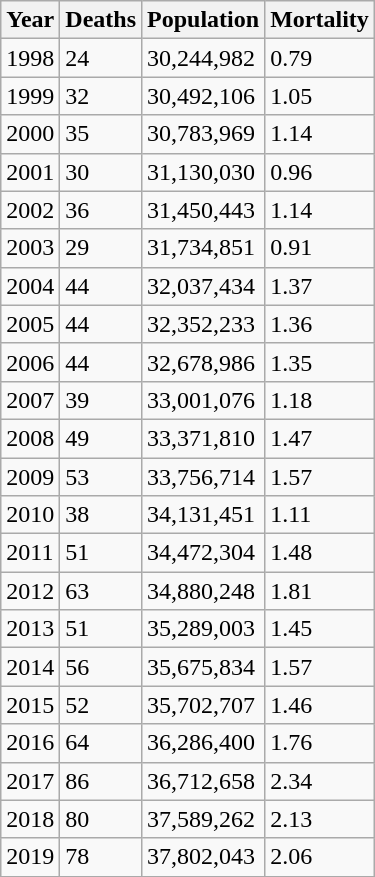<table class="wikitable floatright mw-collapsible mw-collapsed">
<tr>
<th>Year</th>
<th>Deaths</th>
<th>Population</th>
<th>Mortality</th>
</tr>
<tr>
<td>1998</td>
<td>24</td>
<td>30,244,982</td>
<td>0.79</td>
</tr>
<tr>
<td>1999</td>
<td>32</td>
<td>30,492,106</td>
<td>1.05</td>
</tr>
<tr>
<td>2000</td>
<td>35</td>
<td>30,783,969</td>
<td>1.14</td>
</tr>
<tr>
<td>2001</td>
<td>30</td>
<td>31,130,030</td>
<td>0.96</td>
</tr>
<tr>
<td>2002</td>
<td>36</td>
<td>31,450,443</td>
<td>1.14</td>
</tr>
<tr>
<td>2003</td>
<td>29</td>
<td>31,734,851</td>
<td>0.91</td>
</tr>
<tr>
<td>2004</td>
<td>44</td>
<td>32,037,434</td>
<td>1.37</td>
</tr>
<tr>
<td>2005</td>
<td>44</td>
<td>32,352,233</td>
<td>1.36</td>
</tr>
<tr>
<td>2006</td>
<td>44</td>
<td>32,678,986</td>
<td>1.35</td>
</tr>
<tr>
<td>2007</td>
<td>39</td>
<td>33,001,076</td>
<td>1.18</td>
</tr>
<tr>
<td>2008</td>
<td>49</td>
<td>33,371,810</td>
<td>1.47</td>
</tr>
<tr>
<td>2009</td>
<td>53</td>
<td>33,756,714</td>
<td>1.57</td>
</tr>
<tr>
<td>2010</td>
<td>38</td>
<td>34,131,451</td>
<td>1.11</td>
</tr>
<tr>
<td>2011</td>
<td>51</td>
<td>34,472,304</td>
<td>1.48</td>
</tr>
<tr>
<td>2012</td>
<td>63</td>
<td>34,880,248</td>
<td>1.81</td>
</tr>
<tr>
<td>2013</td>
<td>51</td>
<td>35,289,003</td>
<td>1.45</td>
</tr>
<tr>
<td>2014</td>
<td>56</td>
<td>35,675,834</td>
<td>1.57</td>
</tr>
<tr>
<td>2015</td>
<td>52</td>
<td>35,702,707</td>
<td>1.46</td>
</tr>
<tr>
<td>2016</td>
<td>64</td>
<td>36,286,400</td>
<td>1.76</td>
</tr>
<tr>
<td>2017</td>
<td>86</td>
<td>36,712,658</td>
<td>2.34</td>
</tr>
<tr>
<td>2018</td>
<td>80</td>
<td>37,589,262</td>
<td>2.13</td>
</tr>
<tr>
<td>2019</td>
<td>78</td>
<td>37,802,043</td>
<td>2.06</td>
</tr>
<tr>
</tr>
</table>
